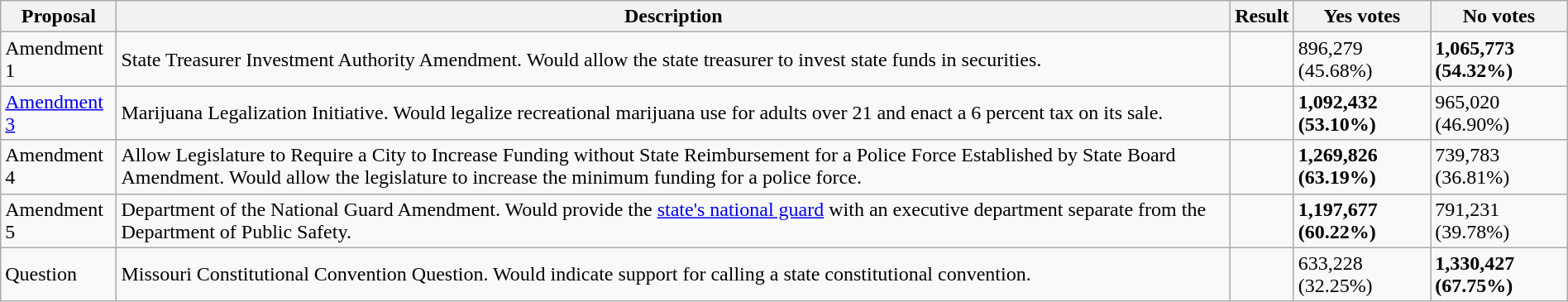<table class="wikitable sortable" style="width:100%">
<tr>
<th class="unsortable" scope="col">Proposal</th>
<th class="unsortable" scope="col">Description</th>
<th scope="col">Result</th>
<th scope="col">Yes votes</th>
<th scope="col">No votes</th>
</tr>
<tr>
<td>Amendment 1</td>
<td>State Treasurer Investment Authority Amendment. Would allow the state treasurer to invest state funds in securities.</td>
<td></td>
<td>896,279 (45.68%)</td>
<td><strong>1,065,773 (54.32%)</strong></td>
</tr>
<tr>
<td><a href='#'>Amendment 3</a></td>
<td>Marijuana Legalization Initiative. Would legalize recreational marijuana use for adults over 21 and enact a 6 percent tax on its sale.</td>
<td></td>
<td><strong>1,092,432 (53.10%)</strong></td>
<td>965,020 (46.90%)</td>
</tr>
<tr>
<td>Amendment 4</td>
<td>Allow Legislature to Require a City to Increase Funding without State Reimbursement for a Police Force Established by State Board Amendment. Would allow the legislature to increase the minimum funding for a police force.</td>
<td></td>
<td><strong>1,269,826 (63.19%)</strong></td>
<td>739,783 (36.81%)</td>
</tr>
<tr>
<td>Amendment 5</td>
<td>Department of the National Guard Amendment. Would provide the <a href='#'>state's national guard</a> with an executive department separate from the Department of Public Safety.</td>
<td></td>
<td><strong>1,197,677 (60.22%)</strong></td>
<td>791,231 (39.78%)</td>
</tr>
<tr>
<td>Question</td>
<td>Missouri Constitutional Convention Question. Would indicate support for calling a state constitutional convention.</td>
<td></td>
<td>633,228 (32.25%)</td>
<td><strong>1,330,427 (67.75%)</strong></td>
</tr>
</table>
